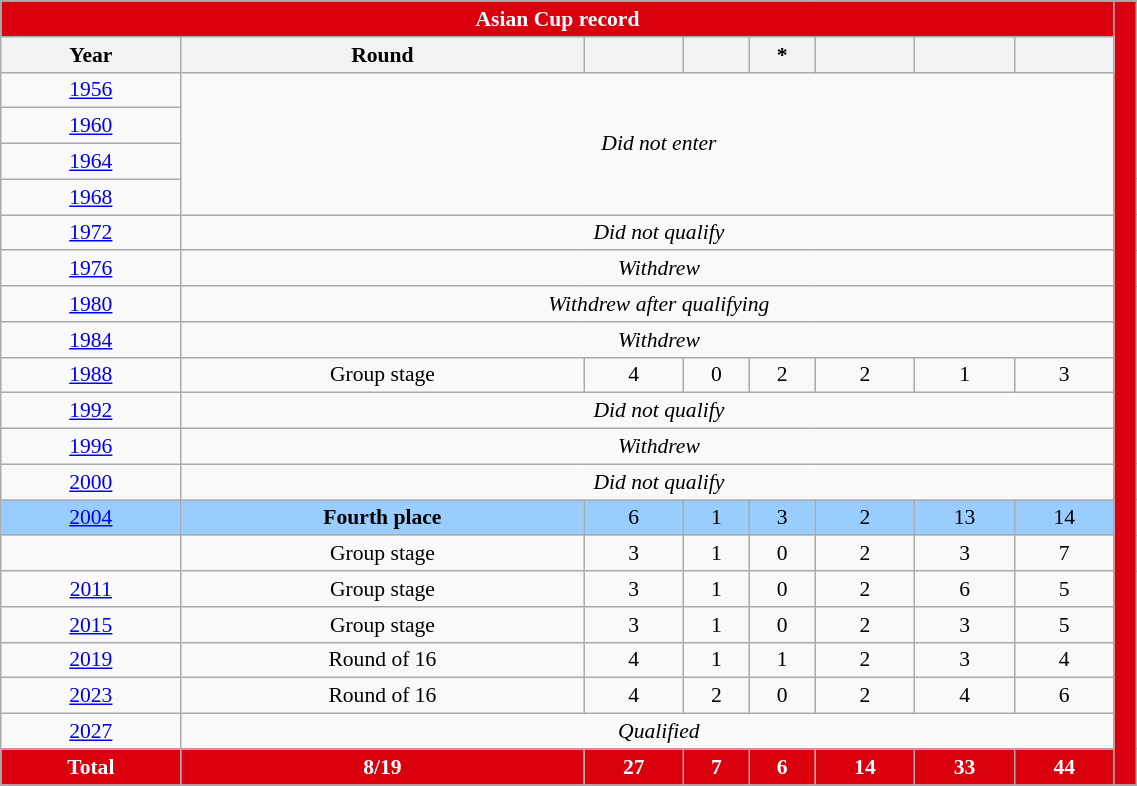<table class="wikitable" style="width:60%; font-size:90%; text-align:center;">
<tr style="color:white;">
<th style="background:#db000d;" colspan=8>Asian Cup record</th>
<th style="width:2%; background:#db000d;" rowspan="39"></th>
</tr>
<tr>
<th>Year</th>
<th>Round</th>
<th></th>
<th></th>
<th>*</th>
<th></th>
<th></th>
<th></th>
</tr>
<tr>
<td> <a href='#'>1956</a></td>
<td colspan="8" rowspan="4"><em>Did not enter</em></td>
</tr>
<tr>
<td> <a href='#'>1960</a></td>
</tr>
<tr>
<td> <a href='#'>1964</a></td>
</tr>
<tr>
<td> <a href='#'>1968</a></td>
</tr>
<tr>
<td> <a href='#'>1972</a></td>
<td colspan="8"><em>Did not qualify</em></td>
</tr>
<tr>
<td> <a href='#'>1976</a></td>
<td colspan="8"><em>Withdrew</em></td>
</tr>
<tr>
<td> <a href='#'>1980</a></td>
<td colspan="8"><em>Withdrew after qualifying</em></td>
</tr>
<tr>
<td> <a href='#'>1984</a></td>
<td colspan="8"><em>Withdrew</em></td>
</tr>
<tr>
<td> <a href='#'>1988</a></td>
<td>Group stage</td>
<td>4</td>
<td>0</td>
<td>2</td>
<td>2</td>
<td>1</td>
<td>3</td>
</tr>
<tr>
<td> <a href='#'>1992</a></td>
<td colspan="8"><em>Did not qualify</em></td>
</tr>
<tr>
<td> <a href='#'>1996</a></td>
<td colspan="8"><em>Withdrew</em></td>
</tr>
<tr>
<td> <a href='#'>2000</a></td>
<td colspan="8"><em>Did not qualify</em></td>
</tr>
<tr style="background:#9acdff;">
<td> <a href='#'>2004</a></td>
<td><strong>Fourth place</strong></td>
<td>6</td>
<td>1</td>
<td>3</td>
<td>2</td>
<td>13</td>
<td>14</td>
</tr>
<tr>
<td></td>
<td>Group stage</td>
<td>3</td>
<td>1</td>
<td>0</td>
<td>2</td>
<td>3</td>
<td>7</td>
</tr>
<tr>
<td> <a href='#'>2011</a></td>
<td>Group stage</td>
<td>3</td>
<td>1</td>
<td>0</td>
<td>2</td>
<td>6</td>
<td>5</td>
</tr>
<tr>
<td> <a href='#'>2015</a></td>
<td>Group stage</td>
<td>3</td>
<td>1</td>
<td>0</td>
<td>2</td>
<td>3</td>
<td>5</td>
</tr>
<tr>
<td> <a href='#'>2019</a></td>
<td>Round of 16</td>
<td>4</td>
<td>1</td>
<td>1</td>
<td>2</td>
<td>3</td>
<td>4</td>
</tr>
<tr>
<td> <a href='#'>2023</a></td>
<td>Round of 16</td>
<td>4</td>
<td>2</td>
<td>0</td>
<td>2</td>
<td>4</td>
<td>6</td>
</tr>
<tr>
<td> <a href='#'>2027</a></td>
<td colspan="8"><em>Qualified</em></td>
</tr>
<tr style="color:white;">
<th style="background:#db000d;"><strong>Total</strong></th>
<th style="background:#db000d;"><strong>8/19</strong></th>
<th style="background:#db000d;"><strong>27</strong></th>
<th style="background:#db000d;">7</th>
<th style="background:#db000d;"><strong>6</strong></th>
<th style="background:#db000d;">14</th>
<th style="background:#db000d;">33</th>
<th style="background:#db000d;">44</th>
</tr>
</table>
